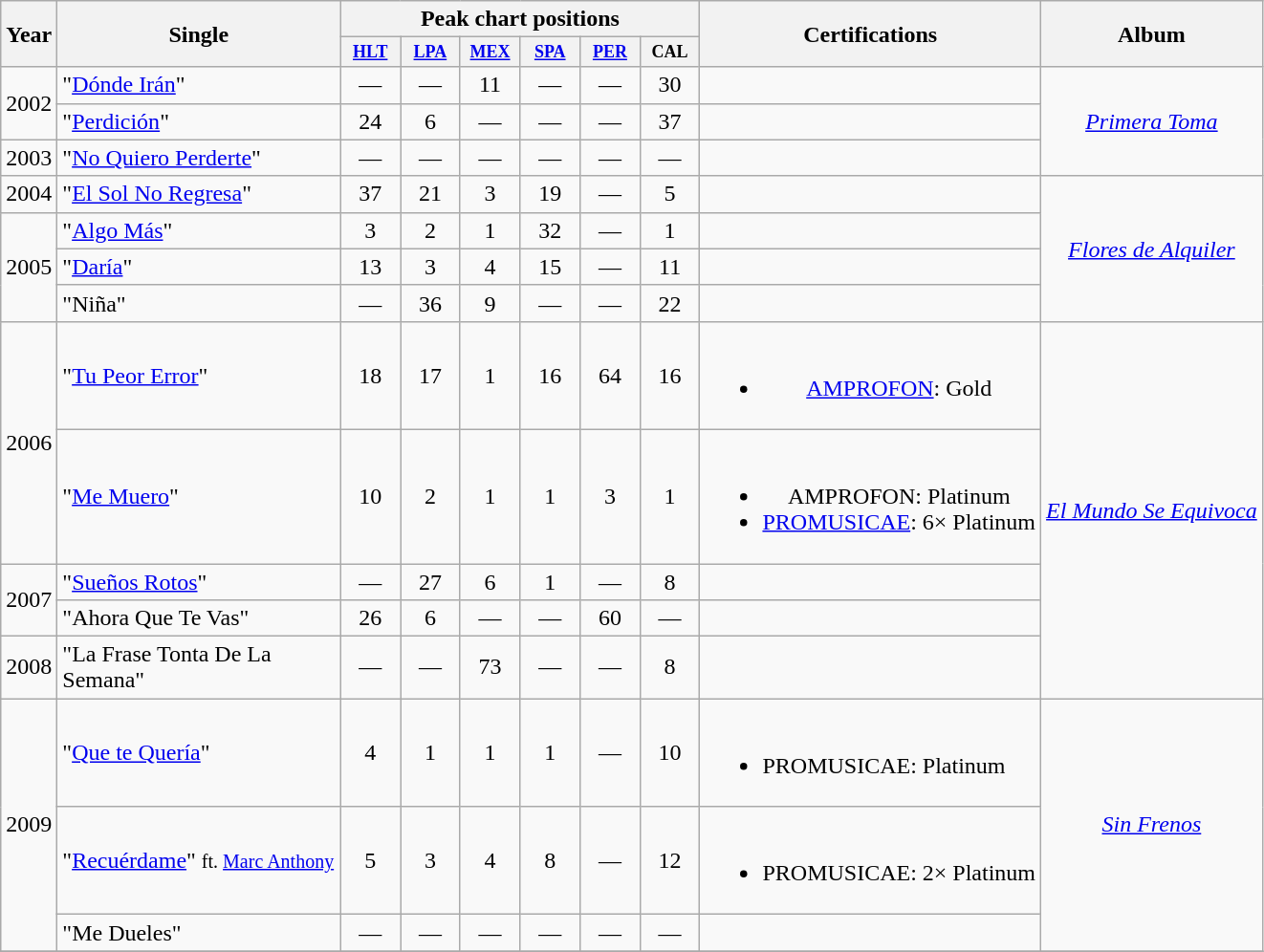<table class="wikitable" style="text-align:center;">
<tr>
<th rowspan="2">Year</th>
<th width="190" rowspan="2">Single</th>
<th colspan="6">Peak chart positions</th>
<th rowspan="2">Certifications</th>
<th rowspan="2">Album</th>
</tr>
<tr>
<th style="width:3em;font-size:75%;"><a href='#'>HLT</a></th>
<th style="width:3em;font-size:75%;"><a href='#'>LPA</a></th>
<th style="width:3em;font-size:75%;"><a href='#'>MEX</a></th>
<th style="width:3em;font-size:75%;"><a href='#'>SPA</a></th>
<th style="width:3em;font-size:75%;"><a href='#'>PER</a></th>
<th style="width:3em;font-size:75%;">CAL<br></th>
</tr>
<tr>
<td rowspan="2">2002</td>
<td align="left">"<a href='#'>Dónde Irán</a>"</td>
<td>—</td>
<td>—</td>
<td>11</td>
<td>—</td>
<td>—</td>
<td>30</td>
<td></td>
<td rowspan="3"><em><a href='#'>Primera Toma</a></em></td>
</tr>
<tr>
<td align="left">"<a href='#'>Perdición</a>"</td>
<td>24</td>
<td>6</td>
<td>—</td>
<td>—</td>
<td>—</td>
<td>37</td>
<td></td>
</tr>
<tr>
<td>2003</td>
<td align="left">"<a href='#'>No Quiero Perderte</a>"</td>
<td>—</td>
<td>—</td>
<td>—</td>
<td>—</td>
<td>—</td>
<td>—</td>
<td></td>
</tr>
<tr>
<td>2004</td>
<td align="left">"<a href='#'>El Sol No Regresa</a>"</td>
<td>37</td>
<td>21</td>
<td>3</td>
<td>19</td>
<td>—</td>
<td>5</td>
<td></td>
<td rowspan="4"><em><a href='#'>Flores de Alquiler</a></em></td>
</tr>
<tr>
<td rowspan="3">2005</td>
<td align="left">"<a href='#'>Algo Más</a>"</td>
<td>3</td>
<td>2</td>
<td>1</td>
<td>32</td>
<td>—</td>
<td>1</td>
<td></td>
</tr>
<tr>
<td align="left">"<a href='#'>Daría</a>"</td>
<td>13</td>
<td>3</td>
<td>4</td>
<td>15</td>
<td>—</td>
<td>11</td>
<td></td>
</tr>
<tr>
<td align="left">"Niña"</td>
<td>—</td>
<td>36</td>
<td>9</td>
<td>—</td>
<td>—</td>
<td>22</td>
<td></td>
</tr>
<tr>
<td rowspan="2">2006</td>
<td align="left">"<a href='#'>Tu Peor Error</a>"</td>
<td>18</td>
<td>17</td>
<td>1</td>
<td>16</td>
<td>64</td>
<td>16</td>
<td><br><ul><li><a href='#'>AMPROFON</a>: Gold</li></ul></td>
<td rowspan="5"><em><a href='#'>El Mundo Se Equivoca</a></em></td>
</tr>
<tr>
<td align="left">"<a href='#'>Me Muero</a>"</td>
<td>10</td>
<td>2</td>
<td>1</td>
<td>1</td>
<td>3</td>
<td>1</td>
<td><br><ul><li>AMPROFON: Platinum</li><li><a href='#'>PROMUSICAE</a>: 6× Platinum</li></ul></td>
</tr>
<tr>
<td rowspan="2">2007</td>
<td align="left">"<a href='#'>Sueños Rotos</a>"</td>
<td>—</td>
<td>27</td>
<td>6</td>
<td>1</td>
<td>—</td>
<td>8</td>
<td></td>
</tr>
<tr>
<td align="left">"Ahora Que Te Vas"</td>
<td>26</td>
<td>6</td>
<td>—</td>
<td>—</td>
<td>60</td>
<td>—</td>
<td></td>
</tr>
<tr>
<td>2008</td>
<td align="left">"La Frase Tonta De La Semana"</td>
<td>—</td>
<td>—</td>
<td>73</td>
<td>—</td>
<td>—</td>
<td>8</td>
<td></td>
</tr>
<tr>
<td rowspan="3">2009</td>
<td align="left">"<a href='#'>Que te Quería</a>"</td>
<td>4</td>
<td>1</td>
<td>1</td>
<td>1</td>
<td>—</td>
<td>10</td>
<td align="left"><br><ul><li>PROMUSICAE: Platinum</li></ul></td>
<td rowspan="3"><em><a href='#'>Sin Frenos</a></em></td>
</tr>
<tr>
<td align="left">"<a href='#'>Recuérdame</a>" <small>ft. <a href='#'>Marc Anthony</a></small></td>
<td>5</td>
<td>3</td>
<td>4</td>
<td>8</td>
<td>—</td>
<td>12</td>
<td><br><ul><li>PROMUSICAE: 2× Platinum</li></ul></td>
</tr>
<tr>
<td align="left">"Me Dueles"</td>
<td>—</td>
<td>—</td>
<td>—</td>
<td>—</td>
<td>—</td>
<td>—</td>
<td></td>
</tr>
<tr>
</tr>
</table>
